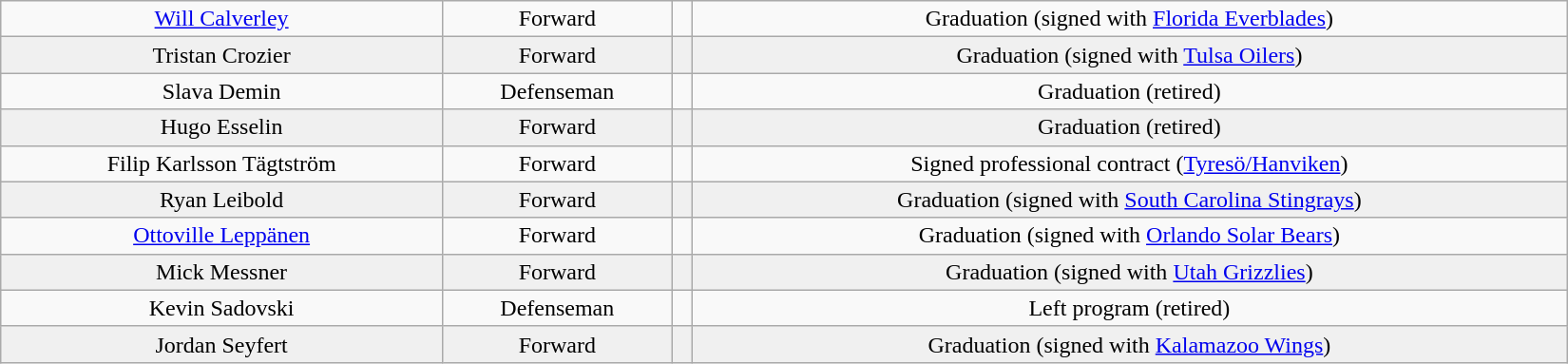<table class="wikitable" width=1100>
<tr align="center" bgcolor="">
<td><a href='#'>Will Calverley</a></td>
<td>Forward</td>
<td></td>
<td>Graduation (signed with <a href='#'>Florida Everblades</a>)</td>
</tr>
<tr align="center" bgcolor="f0f0f0">
<td>Tristan Crozier</td>
<td>Forward</td>
<td></td>
<td>Graduation (signed with <a href='#'>Tulsa Oilers</a>)</td>
</tr>
<tr align="center" bgcolor="">
<td>Slava Demin</td>
<td>Defenseman</td>
<td></td>
<td>Graduation (retired)</td>
</tr>
<tr align="center" bgcolor="f0f0f0">
<td>Hugo Esselin</td>
<td>Forward</td>
<td></td>
<td>Graduation (retired)</td>
</tr>
<tr align="center" bgcolor="">
<td>Filip Karlsson Tägtström</td>
<td>Forward</td>
<td></td>
<td>Signed professional contract (<a href='#'>Tyresö/Hanviken</a>)</td>
</tr>
<tr align="center" bgcolor="f0f0f0">
<td>Ryan Leibold</td>
<td>Forward</td>
<td></td>
<td>Graduation (signed with <a href='#'>South Carolina Stingrays</a>)</td>
</tr>
<tr align="center" bgcolor="">
<td><a href='#'>Ottoville Leppänen</a></td>
<td>Forward</td>
<td></td>
<td>Graduation (signed with <a href='#'>Orlando Solar Bears</a>)</td>
</tr>
<tr align="center" bgcolor="f0f0f0">
<td>Mick Messner</td>
<td>Forward</td>
<td></td>
<td>Graduation (signed with <a href='#'>Utah Grizzlies</a>)</td>
</tr>
<tr align="center" bgcolor="">
<td>Kevin Sadovski</td>
<td>Defenseman</td>
<td></td>
<td>Left program (retired)</td>
</tr>
<tr align="center" bgcolor="f0f0f0">
<td>Jordan Seyfert</td>
<td>Forward</td>
<td></td>
<td>Graduation (signed with <a href='#'>Kalamazoo Wings</a>)</td>
</tr>
</table>
